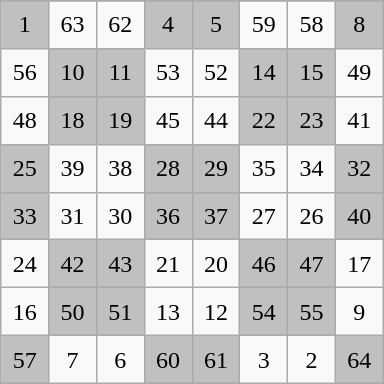<table class="wikitable" style="margin-left:auto;margin-right:auto;text-align:center;width:16em;height:16em;table-layout:fixed;">
<tr>
</tr>
<tr>
<td style="background-color: silver;">1</td>
<td>63</td>
<td>62</td>
<td style="background-color: silver;">4</td>
<td style="background-color: silver;">5</td>
<td>59</td>
<td>58</td>
<td style="background-color: silver;">8</td>
</tr>
<tr>
<td>56</td>
<td style="background-color: silver;">10</td>
<td style="background-color: silver;">11</td>
<td>53</td>
<td>52</td>
<td style="background-color: silver;">14</td>
<td style="background-color: silver;">15</td>
<td>49</td>
</tr>
<tr>
<td>48</td>
<td style="background-color: silver;">18</td>
<td style="background-color: silver;">19</td>
<td>45</td>
<td>44</td>
<td style="background-color: silver;">22</td>
<td style="background-color: silver;">23</td>
<td>41</td>
</tr>
<tr>
<td style="background-color: silver;">25</td>
<td>39</td>
<td>38</td>
<td style="background-color: silver;">28</td>
<td style="background-color: silver;">29</td>
<td>35</td>
<td>34</td>
<td style="background-color: silver;">32</td>
</tr>
<tr>
<td style="background-color: silver;">33</td>
<td>31</td>
<td>30</td>
<td style="background-color: silver;">36</td>
<td style="background-color: silver;">37</td>
<td>27</td>
<td>26</td>
<td style="background-color: silver;">40</td>
</tr>
<tr>
<td>24</td>
<td style="background-color: silver;">42</td>
<td style="background-color: silver;">43</td>
<td>21</td>
<td>20</td>
<td style="background-color: silver;">46</td>
<td style="background-color: silver;">47</td>
<td>17</td>
</tr>
<tr>
<td>16</td>
<td style="background-color: silver;">50</td>
<td style="background-color: silver;">51</td>
<td>13</td>
<td>12</td>
<td style="background-color: silver;">54</td>
<td style="background-color: silver;">55</td>
<td>9</td>
</tr>
<tr>
<td style="background-color: silver;">57</td>
<td>7</td>
<td>6</td>
<td style="background-color: silver;">60</td>
<td style="background-color: silver;">61</td>
<td>3</td>
<td>2</td>
<td style="background-color: silver;">64</td>
</tr>
</table>
